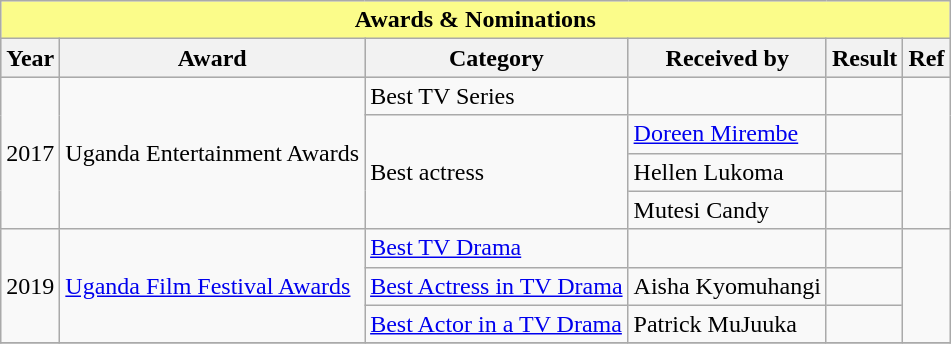<table class="wikitable" width="">
<tr>
<th colspan="6" style="background: #FBFC8A;">Awards & Nominations</th>
</tr>
<tr style="background:#ccc; text-align:center;">
<th>Year</th>
<th>Award</th>
<th>Category</th>
<th>Received by</th>
<th>Result</th>
<th>Ref</th>
</tr>
<tr>
<td rowspan="4">2017</td>
<td rowspan="4">Uganda Entertainment Awards</td>
<td>Best TV Series</td>
<td></td>
<td></td>
<td rowspan="4"></td>
</tr>
<tr>
<td rowspan="3">Best actress</td>
<td><a href='#'>Doreen Mirembe</a></td>
<td></td>
</tr>
<tr>
<td>Hellen Lukoma</td>
<td></td>
</tr>
<tr>
<td>Mutesi Candy</td>
<td></td>
</tr>
<tr>
<td rowspan="3">2019</td>
<td rowspan="3"><a href='#'>Uganda Film Festival Awards</a></td>
<td><a href='#'>Best TV Drama</a></td>
<td></td>
<td></td>
<td rowspan="3"></td>
</tr>
<tr>
<td><a href='#'>Best Actress in TV Drama</a></td>
<td>Aisha Kyomuhangi</td>
<td></td>
</tr>
<tr>
<td><a href='#'>Best Actor in a TV Drama</a></td>
<td>Patrick MuJuuka</td>
<td></td>
</tr>
<tr>
</tr>
</table>
